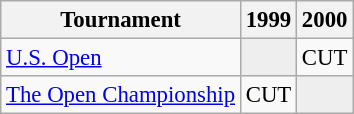<table class="wikitable" style="font-size:95%;text-align:center;">
<tr>
<th>Tournament</th>
<th>1999</th>
<th>2000</th>
</tr>
<tr>
<td align=left><a href='#'>U.S. Open</a></td>
<td style="background:#eeeeee;"></td>
<td>CUT</td>
</tr>
<tr>
<td align=left><a href='#'>The Open Championship</a></td>
<td>CUT</td>
<td style="background:#eeeeee;"></td>
</tr>
</table>
